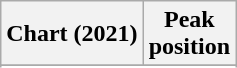<table class="wikitable sortable plainrowheaders" style="text-align:center">
<tr>
<th scope="col">Chart (2021)</th>
<th scope="col">Peak<br>position</th>
</tr>
<tr>
</tr>
<tr>
</tr>
<tr>
</tr>
<tr>
</tr>
</table>
